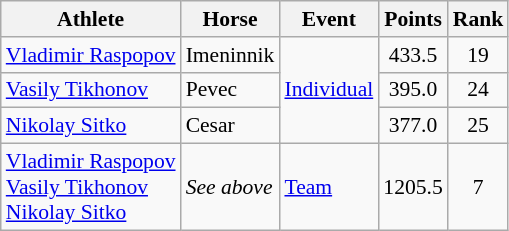<table class=wikitable style="font-size:90%">
<tr>
<th>Athlete</th>
<th>Horse</th>
<th>Event</th>
<th>Points</th>
<th>Rank</th>
</tr>
<tr align=center>
<td align=left><a href='#'>Vladimir Raspopov</a></td>
<td align=left>Imeninnik</td>
<td align=left rowspan=3><a href='#'>Individual</a></td>
<td>433.5</td>
<td>19</td>
</tr>
<tr align=center>
<td align=left><a href='#'>Vasily Tikhonov</a></td>
<td align=left>Pevec</td>
<td>395.0</td>
<td>24</td>
</tr>
<tr align=center>
<td align=left><a href='#'>Nikolay Sitko</a></td>
<td align=left>Cesar</td>
<td>377.0</td>
<td>25</td>
</tr>
<tr align=center>
<td align=left><a href='#'>Vladimir Raspopov</a><br><a href='#'>Vasily Tikhonov</a><br><a href='#'>Nikolay Sitko</a></td>
<td align=left><em>See above</em></td>
<td align=left><a href='#'>Team</a></td>
<td>1205.5</td>
<td>7</td>
</tr>
</table>
